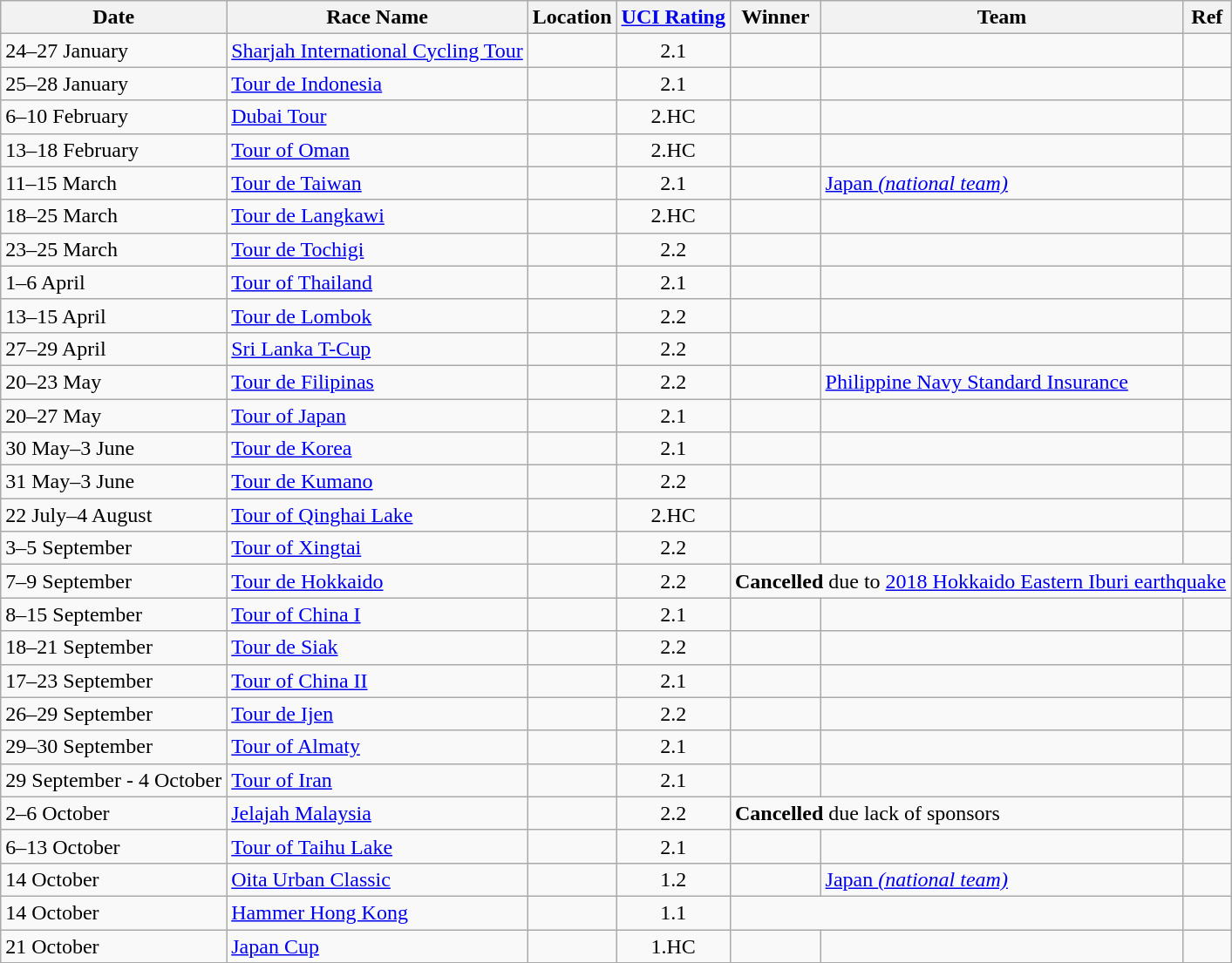<table class="wikitable sortable">
<tr>
<th>Date</th>
<th>Race Name</th>
<th>Location</th>
<th><a href='#'>UCI Rating</a></th>
<th>Winner</th>
<th>Team</th>
<th>Ref</th>
</tr>
<tr>
<td>24–27 January</td>
<td><a href='#'>Sharjah International Cycling Tour</a></td>
<td></td>
<td align=center>2.1</td>
<td></td>
<td></td>
<td align=center></td>
</tr>
<tr>
<td>25–28 January</td>
<td><a href='#'>Tour de Indonesia</a></td>
<td></td>
<td align=center>2.1</td>
<td></td>
<td></td>
<td align=center></td>
</tr>
<tr>
<td>6–10 February</td>
<td><a href='#'>Dubai Tour</a></td>
<td></td>
<td align=center>2.HC</td>
<td></td>
<td></td>
<td align=center></td>
</tr>
<tr>
<td>13–18 February</td>
<td><a href='#'>Tour of Oman</a></td>
<td></td>
<td align=center>2.HC</td>
<td></td>
<td></td>
<td align=center></td>
</tr>
<tr>
<td>11–15 March</td>
<td><a href='#'>Tour de Taiwan</a></td>
<td></td>
<td align=center>2.1</td>
<td></td>
<td><a href='#'>Japan <em>(national team)</em></a></td>
<td align=center></td>
</tr>
<tr>
<td>18–25 March</td>
<td><a href='#'>Tour de Langkawi</a></td>
<td></td>
<td align=center>2.HC</td>
<td></td>
<td></td>
<td align=center></td>
</tr>
<tr>
<td>23–25 March</td>
<td><a href='#'>Tour de Tochigi</a></td>
<td></td>
<td align=center>2.2</td>
<td></td>
<td></td>
<td align=center></td>
</tr>
<tr>
<td>1–6 April</td>
<td><a href='#'>Tour of Thailand</a></td>
<td></td>
<td align=center>2.1</td>
<td></td>
<td></td>
<td></td>
</tr>
<tr>
<td>13–15 April</td>
<td><a href='#'>Tour de Lombok</a></td>
<td></td>
<td align=center>2.2</td>
<td></td>
<td></td>
<td align=center></td>
</tr>
<tr>
<td>27–29 April</td>
<td><a href='#'>Sri Lanka T-Cup</a></td>
<td></td>
<td align=center>2.2</td>
<td></td>
<td></td>
<td align=center></td>
</tr>
<tr>
<td>20–23 May</td>
<td><a href='#'>Tour de Filipinas</a></td>
<td></td>
<td align=center>2.2</td>
<td></td>
<td><a href='#'>Philippine Navy Standard Insurance</a></td>
<td></td>
</tr>
<tr>
<td>20–27 May</td>
<td><a href='#'>Tour of Japan</a></td>
<td></td>
<td align=center>2.1</td>
<td></td>
<td></td>
<td></td>
</tr>
<tr>
<td>30 May–3 June</td>
<td><a href='#'>Tour de Korea</a></td>
<td></td>
<td align=center>2.1</td>
<td></td>
<td></td>
<td></td>
</tr>
<tr>
<td>31 May–3 June</td>
<td><a href='#'>Tour de Kumano</a></td>
<td></td>
<td align=center>2.2</td>
<td></td>
<td></td>
<td></td>
</tr>
<tr>
<td>22 July–4 August</td>
<td><a href='#'>Tour of Qinghai Lake</a></td>
<td></td>
<td align=center>2.HC</td>
<td></td>
<td></td>
<td></td>
</tr>
<tr>
<td>3–5 September</td>
<td><a href='#'>Tour of Xingtai</a></td>
<td></td>
<td align=center>2.2</td>
<td></td>
<td></td>
<td></td>
</tr>
<tr>
<td>7–9 September</td>
<td><a href='#'>Tour de Hokkaido</a></td>
<td></td>
<td align=center>2.2</td>
<td colspan=3><strong>Cancelled</strong> due to <a href='#'>2018 Hokkaido Eastern Iburi earthquake</a></td>
</tr>
<tr>
<td>8–15 September</td>
<td><a href='#'>Tour of China I</a></td>
<td></td>
<td align=center>2.1</td>
<td></td>
<td></td>
<td></td>
</tr>
<tr>
<td>18–21 September</td>
<td><a href='#'>Tour de Siak</a></td>
<td></td>
<td align=center>2.2</td>
<td></td>
<td></td>
<td></td>
</tr>
<tr>
<td>17–23 September</td>
<td><a href='#'>Tour of China II</a></td>
<td></td>
<td align=center>2.1</td>
<td></td>
<td></td>
<td></td>
</tr>
<tr>
<td>26–29 September</td>
<td><a href='#'>Tour de Ijen</a></td>
<td></td>
<td align=center>2.2</td>
<td></td>
<td></td>
<td></td>
</tr>
<tr>
<td>29–30 September</td>
<td><a href='#'>Tour of Almaty</a></td>
<td></td>
<td align=center>2.1</td>
<td></td>
<td></td>
<td></td>
</tr>
<tr>
<td>29 September - 4 October</td>
<td><a href='#'>Tour of Iran</a></td>
<td></td>
<td align=center>2.1</td>
<td></td>
<td></td>
<td></td>
</tr>
<tr>
<td>2–6 October</td>
<td><a href='#'>Jelajah Malaysia</a></td>
<td></td>
<td align=center>2.2</td>
<td colspan=2><strong>Cancelled</strong> due lack of sponsors</td>
<td align=center></td>
</tr>
<tr>
<td>6–13 October</td>
<td><a href='#'>Tour of Taihu Lake</a></td>
<td></td>
<td align=center>2.1</td>
<td></td>
<td></td>
<td></td>
</tr>
<tr>
<td>14 October</td>
<td><a href='#'>Oita Urban Classic</a></td>
<td></td>
<td align=center>1.2</td>
<td></td>
<td><a href='#'>Japan <em>(national team)</em></a></td>
<td></td>
</tr>
<tr>
<td>14 October</td>
<td><a href='#'>Hammer Hong Kong</a></td>
<td></td>
<td align=center>1.1</td>
<td colspan=2> </td>
<td align=center></td>
</tr>
<tr>
<td>21 October</td>
<td><a href='#'>Japan Cup</a></td>
<td></td>
<td align=center>1.HC</td>
<td></td>
<td></td>
<td></td>
</tr>
<tr>
</tr>
</table>
